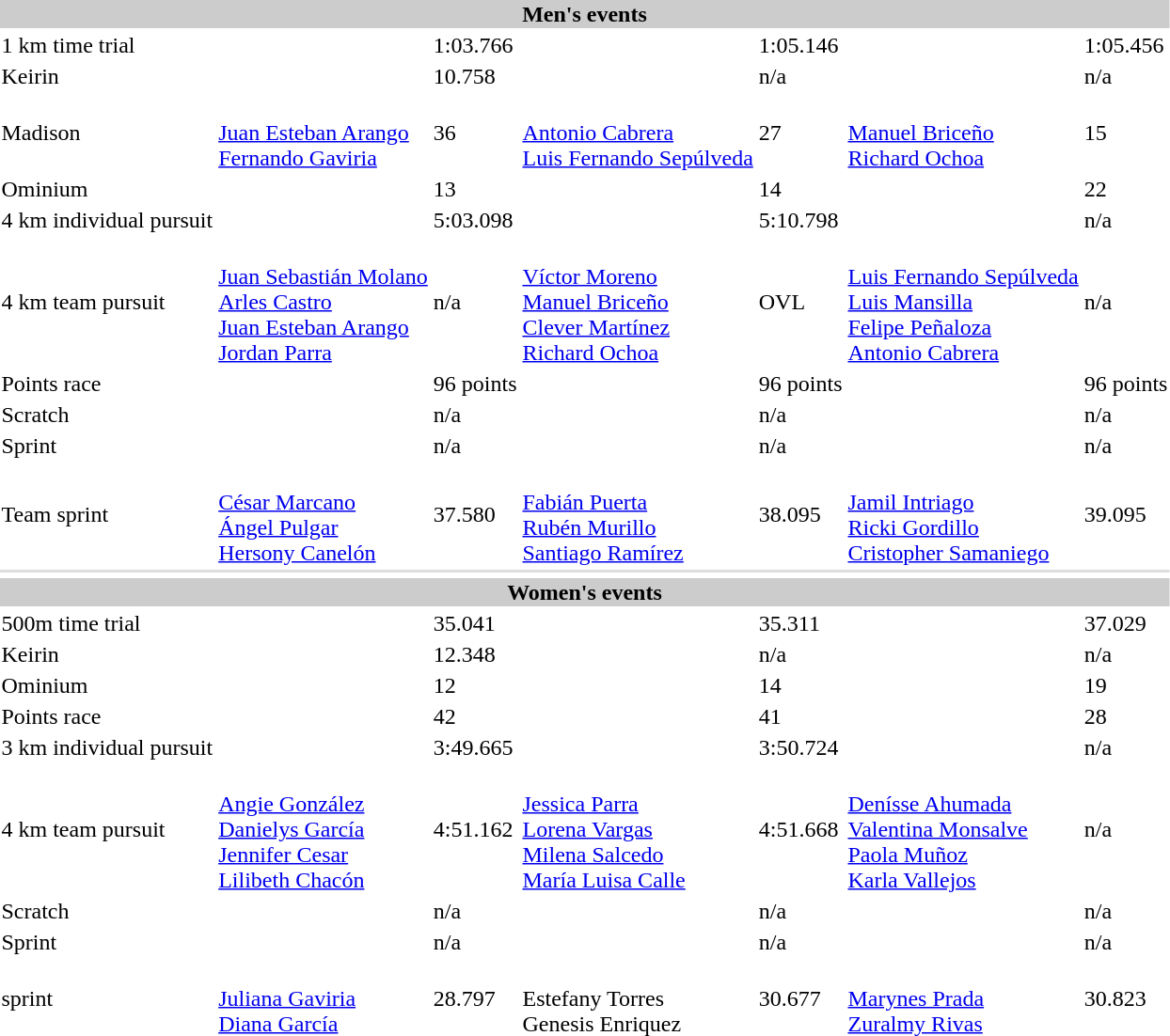<table>
<tr style="background:#ccc; width:100%;">
<td colspan=7 align=center><strong>Men's events</strong></td>
</tr>
<tr>
<td>1 km time trial</td>
<td></td>
<td>1:03.766</td>
<td></td>
<td>1:05.146</td>
<td></td>
<td>1:05.456</td>
</tr>
<tr>
<td>Keirin</td>
<td></td>
<td>10.758</td>
<td></td>
<td>n/a</td>
<td></td>
<td>n/a</td>
</tr>
<tr>
<td>Madison</td>
<td><br><a href='#'>Juan Esteban Arango</a><br><a href='#'>Fernando Gaviria</a></td>
<td>36</td>
<td><br><a href='#'>Antonio Cabrera</a><br><a href='#'>Luis Fernando Sepúlveda</a></td>
<td>27</td>
<td><br><a href='#'>Manuel Briceño</a><br><a href='#'>Richard Ochoa</a></td>
<td>15</td>
</tr>
<tr>
<td>Ominium</td>
<td></td>
<td>13</td>
<td></td>
<td>14</td>
<td></td>
<td>22</td>
</tr>
<tr>
<td>4 km individual pursuit</td>
<td></td>
<td>5:03.098</td>
<td></td>
<td>5:10.798</td>
<td></td>
<td>n/a</td>
</tr>
<tr>
<td>4 km team pursuit</td>
<td><br><a href='#'>Juan Sebastián Molano</a><br><a href='#'>Arles Castro</a><br><a href='#'>Juan Esteban Arango</a><br><a href='#'>Jordan Parra</a></td>
<td>n/a</td>
<td><br><a href='#'>Víctor Moreno</a><br><a href='#'>Manuel Briceño</a><br><a href='#'>Clever Martínez</a><br><a href='#'>Richard Ochoa</a></td>
<td>OVL</td>
<td><br><a href='#'>Luis Fernando Sepúlveda</a><br><a href='#'>Luis Mansilla</a><br><a href='#'>Felipe Peñaloza</a><br><a href='#'>Antonio Cabrera</a></td>
<td>n/a</td>
</tr>
<tr>
<td>Points race</td>
<td></td>
<td>96 points</td>
<td></td>
<td>96 points</td>
<td></td>
<td>96 points</td>
</tr>
<tr>
<td>Scratch</td>
<td></td>
<td>n/a</td>
<td></td>
<td>n/a</td>
<td></td>
<td>n/a</td>
</tr>
<tr>
<td>Sprint</td>
<td></td>
<td>n/a</td>
<td></td>
<td>n/a</td>
<td></td>
<td>n/a</td>
</tr>
<tr>
<td>Team sprint</td>
<td><br><a href='#'>César Marcano</a><br><a href='#'>Ángel Pulgar</a><br><a href='#'>Hersony Canelón</a></td>
<td>37.580</td>
<td><br><a href='#'>Fabián Puerta</a><br><a href='#'>Rubén Murillo</a><br><a href='#'>Santiago Ramírez</a></td>
<td>38.095</td>
<td><br><a href='#'>Jamil Intriago</a><br><a href='#'>Ricki Gordillo</a><br><a href='#'>Cristopher Samaniego</a></td>
<td>39.095</td>
</tr>
<tr bgcolor=#DDDDDD>
<td COLspan=7></td>
</tr>
<tr>
</tr>
<tr style="background:#ccc; width:100%;">
<td colspan=7 align=center><strong>Women's events</strong></td>
</tr>
<tr>
<td>500m time trial</td>
<td></td>
<td>35.041</td>
<td></td>
<td>35.311</td>
<td></td>
<td>37.029</td>
</tr>
<tr>
<td>Keirin</td>
<td></td>
<td>12.348</td>
<td></td>
<td>n/a</td>
<td></td>
<td>n/a</td>
</tr>
<tr>
<td>Ominium</td>
<td></td>
<td>12</td>
<td></td>
<td>14</td>
<td></td>
<td>19</td>
</tr>
<tr>
<td>Points race</td>
<td></td>
<td>42</td>
<td></td>
<td>41</td>
<td></td>
<td>28</td>
</tr>
<tr>
<td>3 km individual pursuit</td>
<td></td>
<td>3:49.665</td>
<td></td>
<td>3:50.724</td>
<td></td>
<td>n/a</td>
</tr>
<tr>
<td>4 km team pursuit</td>
<td><br><a href='#'>Angie González</a><br><a href='#'>Danielys García</a><br><a href='#'>Jennifer Cesar</a><br><a href='#'>Lilibeth Chacón</a></td>
<td>4:51.162</td>
<td><br><a href='#'>Jessica Parra</a><br><a href='#'>Lorena Vargas</a><br><a href='#'>Milena Salcedo</a><br><a href='#'>María Luisa Calle</a></td>
<td>4:51.668</td>
<td><br><a href='#'>Denísse Ahumada</a><br><a href='#'>Valentina Monsalve</a><br><a href='#'>Paola Muñoz</a><br><a href='#'>Karla Vallejos</a></td>
<td>n/a</td>
</tr>
<tr>
<td>Scratch</td>
<td></td>
<td>n/a</td>
<td></td>
<td>n/a</td>
<td></td>
<td>n/a</td>
</tr>
<tr>
<td>Sprint</td>
<td></td>
<td>n/a</td>
<td></td>
<td>n/a</td>
<td></td>
<td>n/a</td>
</tr>
<tr>
<td>sprint</td>
<td><br><a href='#'>Juliana Gaviria</a><br><a href='#'>Diana García</a></td>
<td>28.797</td>
<td><br>Estefany Torres<br>Genesis Enriquez</td>
<td>30.677</td>
<td><br><a href='#'>Marynes Prada</a><br><a href='#'>Zuralmy Rivas</a></td>
<td>30.823</td>
</tr>
</table>
